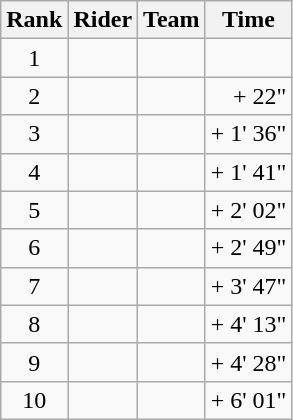<table class="wikitable">
<tr>
<th scope="col">Rank</th>
<th scope="col">Rider</th>
<th scope="col">Team</th>
<th scope="col">Time</th>
</tr>
<tr>
<td style="text-align:center;">1</td>
<td></td>
<td></td>
<td style="text-align:right;"></td>
</tr>
<tr>
<td style="text-align:center;">2</td>
<td></td>
<td></td>
<td style="text-align:right;">+ 22"</td>
</tr>
<tr>
<td style="text-align:center;">3</td>
<td></td>
<td></td>
<td style="text-align:right;">+ 1' 36"</td>
</tr>
<tr>
<td style="text-align:center;">4</td>
<td></td>
<td></td>
<td style="text-align:right;">+ 1' 41"</td>
</tr>
<tr>
<td style="text-align:center;">5</td>
<td></td>
<td></td>
<td style="text-align:right;">+ 2' 02"</td>
</tr>
<tr>
<td style="text-align:center;">6</td>
<td></td>
<td></td>
<td style="text-align:right;">+ 2' 49"</td>
</tr>
<tr>
<td style="text-align:center;">7</td>
<td></td>
<td></td>
<td style="text-align:right;">+ 3' 47"</td>
</tr>
<tr>
<td style="text-align:center;">8</td>
<td></td>
<td></td>
<td style="text-align:right;">+ 4' 13"</td>
</tr>
<tr>
<td style="text-align:center;">9</td>
<td></td>
<td></td>
<td style="text-align:right;">+ 4' 28"</td>
</tr>
<tr>
<td style="text-align:center;">10</td>
<td></td>
<td></td>
<td style="text-align:right;">+ 6' 01"</td>
</tr>
</table>
